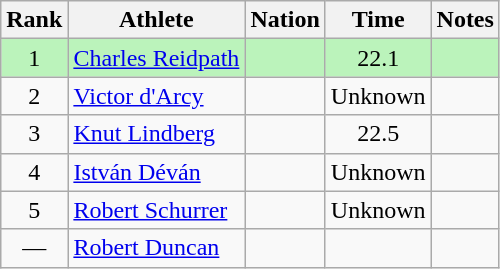<table class="wikitable sortable" style="text-align:center">
<tr>
<th>Rank</th>
<th>Athlete</th>
<th>Nation</th>
<th>Time</th>
<th>Notes</th>
</tr>
<tr bgcolor=bbf3bb>
<td>1</td>
<td align=left><a href='#'>Charles Reidpath</a></td>
<td align=left></td>
<td>22.1</td>
<td></td>
</tr>
<tr>
<td>2</td>
<td align=left><a href='#'>Victor d'Arcy</a></td>
<td align=left></td>
<td data-sort-value=30.0>Unknown</td>
<td></td>
</tr>
<tr>
<td>3</td>
<td align=left><a href='#'>Knut Lindberg</a></td>
<td align=left></td>
<td>22.5</td>
<td></td>
</tr>
<tr>
<td>4</td>
<td align=left><a href='#'>István Déván</a></td>
<td align=left></td>
<td data-sort-value=30.0>Unknown</td>
<td></td>
</tr>
<tr>
<td>5</td>
<td align=left><a href='#'>Robert Schurrer</a></td>
<td align=left></td>
<td data-sort-value=30.0>Unknown</td>
<td></td>
</tr>
<tr>
<td data-sort-value=6>—</td>
<td align=left><a href='#'>Robert Duncan</a></td>
<td align=left></td>
<td data-sort-value=99.9></td>
<td></td>
</tr>
</table>
